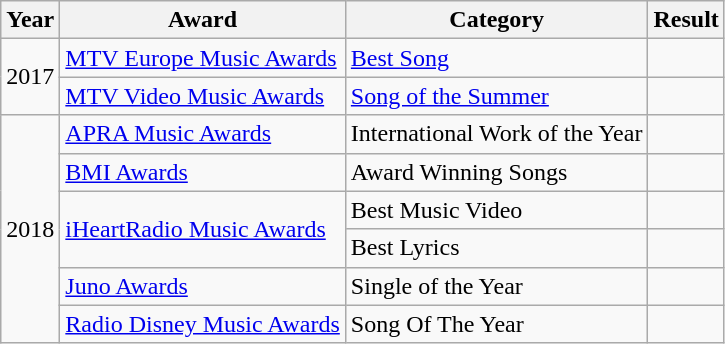<table class="wikitable">
<tr>
<th>Year</th>
<th>Award</th>
<th>Category</th>
<th>Result</th>
</tr>
<tr>
<td rowspan=2>2017</td>
<td><a href='#'>MTV Europe Music Awards</a></td>
<td><a href='#'>Best Song</a></td>
<td></td>
</tr>
<tr>
<td><a href='#'>MTV Video Music Awards</a></td>
<td><a href='#'>Song of the Summer</a></td>
<td></td>
</tr>
<tr>
<td rowspan=6>2018</td>
<td><a href='#'>APRA Music Awards</a></td>
<td>International Work of the Year</td>
<td></td>
</tr>
<tr>
<td><a href='#'>BMI Awards</a></td>
<td>Award Winning Songs</td>
<td></td>
</tr>
<tr>
<td rowspan=2><a href='#'>iHeartRadio Music Awards</a></td>
<td>Best Music Video</td>
<td></td>
</tr>
<tr>
<td>Best Lyrics</td>
<td></td>
</tr>
<tr>
<td><a href='#'>Juno Awards</a></td>
<td>Single of the Year</td>
<td></td>
</tr>
<tr>
<td><a href='#'>Radio Disney Music Awards</a></td>
<td>Song Of The Year</td>
<td></td>
</tr>
</table>
